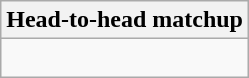<table class="wikitable collapsible collapsed">
<tr>
<th>Head-to-head matchup</th>
</tr>
<tr>
<td><br></td>
</tr>
</table>
